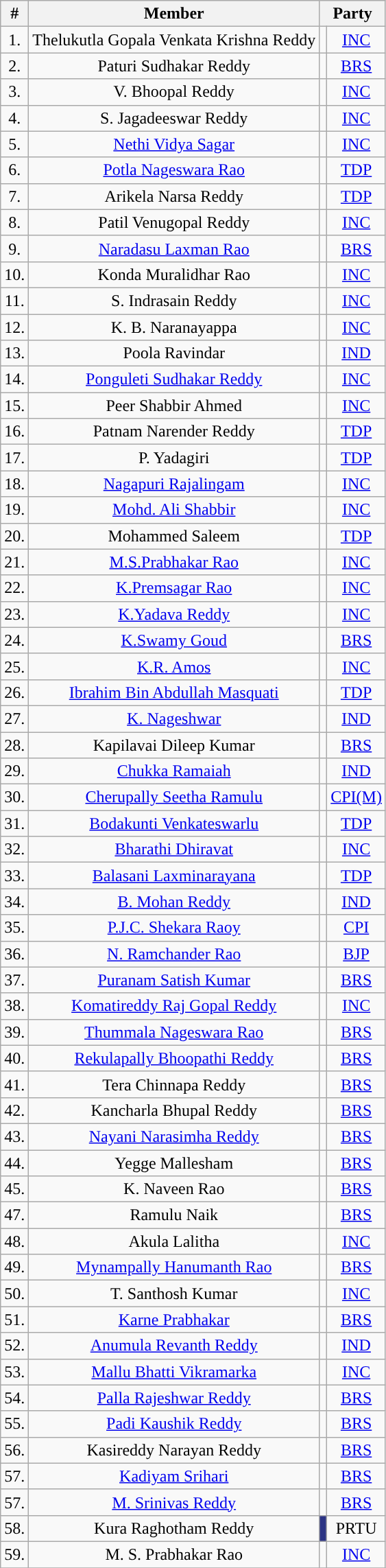<table class="wikitable sortable" style="text-align:center;">
<tr>
<th>#</th>
<th>Member</th>
<th colspan="2">Party</th>
</tr>
<tr>
<td>1.</td>
<td>Thelukutla Gopala Venkata Krishna Reddy</td>
<td></td>
<td><a href='#'>INC</a></td>
</tr>
<tr>
<td>2.</td>
<td>Paturi Sudhakar Reddy</td>
<td></td>
<td><a href='#'>BRS</a></td>
</tr>
<tr>
<td>3.</td>
<td>V. Bhoopal Reddy</td>
<td></td>
<td><a href='#'>INC</a></td>
</tr>
<tr>
<td>4.</td>
<td>S. Jagadeeswar Reddy</td>
<td></td>
<td><a href='#'>INC</a></td>
</tr>
<tr>
<td>5.</td>
<td><a href='#'>Nethi Vidya Sagar</a></td>
<td></td>
<td><a href='#'>INC</a></td>
</tr>
<tr>
<td>6.</td>
<td><a href='#'>Potla Nageswara Rao</a></td>
<td></td>
<td><a href='#'>TDP</a></td>
</tr>
<tr>
<td>7.</td>
<td>Arikela Narsa Reddy</td>
<td></td>
<td><a href='#'>TDP</a></td>
</tr>
<tr>
<td>8.</td>
<td>Patil Venugopal Reddy</td>
<td></td>
<td><a href='#'>INC</a></td>
</tr>
<tr>
<td>9.</td>
<td><a href='#'>Naradasu Laxman Rao</a></td>
<td></td>
<td><a href='#'>BRS</a></td>
</tr>
<tr>
<td>10.</td>
<td>Konda Muralidhar Rao</td>
<td></td>
<td><a href='#'>INC</a></td>
</tr>
<tr>
<td>11.</td>
<td>S. Indrasain Reddy</td>
<td></td>
<td><a href='#'>INC</a></td>
</tr>
<tr>
<td>12.</td>
<td>K. B. Naranayappa</td>
<td></td>
<td><a href='#'>INC</a></td>
</tr>
<tr>
<td>13.</td>
<td>Poola Ravindar</td>
<td></td>
<td><a href='#'>IND</a></td>
</tr>
<tr>
<td>14.</td>
<td><a href='#'>Ponguleti Sudhakar Reddy</a></td>
<td></td>
<td><a href='#'>INC</a></td>
</tr>
<tr>
<td>15.</td>
<td>Peer Shabbir Ahmed</td>
<td></td>
<td><a href='#'>INC</a></td>
</tr>
<tr>
<td>16.</td>
<td>Patnam Narender Reddy</td>
<td></td>
<td><a href='#'>TDP</a></td>
</tr>
<tr>
<td>17.</td>
<td>P. Yadagiri</td>
<td></td>
<td><a href='#'>TDP</a></td>
</tr>
<tr>
<td>18.</td>
<td><a href='#'>Nagapuri Rajalingam</a></td>
<td></td>
<td><a href='#'>INC</a></td>
</tr>
<tr>
<td>19.</td>
<td><a href='#'>Mohd. Ali Shabbir</a></td>
<td></td>
<td><a href='#'>INC</a></td>
</tr>
<tr>
<td>20.</td>
<td>Mohammed Saleem</td>
<td></td>
<td><a href='#'>TDP</a></td>
</tr>
<tr>
<td>21.</td>
<td><a href='#'>M.S.Prabhakar Rao</a></td>
<td></td>
<td><a href='#'>INC</a></td>
</tr>
<tr>
<td>22.</td>
<td><a href='#'>K.Premsagar Rao</a></td>
<td></td>
<td><a href='#'>INC</a></td>
</tr>
<tr>
<td>23.</td>
<td><a href='#'>K.Yadava Reddy</a></td>
<td></td>
<td><a href='#'>INC</a></td>
</tr>
<tr>
<td>24.</td>
<td><a href='#'>K.Swamy Goud</a></td>
<td></td>
<td><a href='#'>BRS</a></td>
</tr>
<tr>
<td>25.</td>
<td><a href='#'>K.R. Amos</a></td>
<td></td>
<td><a href='#'>INC</a></td>
</tr>
<tr>
<td>26.</td>
<td><a href='#'>Ibrahim Bin Abdullah Masquati</a></td>
<td></td>
<td><a href='#'>TDP</a></td>
</tr>
<tr>
<td>27.</td>
<td><a href='#'>K. Nageshwar</a></td>
<td></td>
<td><a href='#'>IND</a></td>
</tr>
<tr>
<td>28.</td>
<td>Kapilavai Dileep Kumar</td>
<td></td>
<td><a href='#'>BRS</a></td>
</tr>
<tr>
<td>29.</td>
<td><a href='#'>Chukka Ramaiah</a></td>
<td></td>
<td><a href='#'>IND</a></td>
</tr>
<tr>
<td>30.</td>
<td><a href='#'>Cherupally Seetha Ramulu</a></td>
<td></td>
<td><a href='#'>CPI(M)</a></td>
</tr>
<tr>
<td>31.</td>
<td><a href='#'>Bodakunti Venkateswarlu</a></td>
<td></td>
<td><a href='#'>TDP</a></td>
</tr>
<tr>
<td>32.</td>
<td><a href='#'>Bharathi Dhiravat</a></td>
<td></td>
<td><a href='#'>INC</a></td>
</tr>
<tr>
<td>33.</td>
<td><a href='#'>Balasani Laxminarayana</a></td>
<td></td>
<td><a href='#'>TDP</a></td>
</tr>
<tr>
<td>34.</td>
<td><a href='#'>B. Mohan Reddy</a></td>
<td></td>
<td><a href='#'>IND</a></td>
</tr>
<tr>
<td>35.</td>
<td><a href='#'>P.J.C. Shekara Raoy</a></td>
<td></td>
<td><a href='#'>CPI</a></td>
</tr>
<tr>
<td>36.</td>
<td><a href='#'>N. Ramchander Rao</a></td>
<td></td>
<td><a href='#'>BJP</a></td>
</tr>
<tr>
<td>37.</td>
<td><a href='#'>Puranam Satish Kumar</a></td>
<td></td>
<td><a href='#'>BRS</a></td>
</tr>
<tr>
<td>38.</td>
<td><a href='#'>Komatireddy Raj Gopal Reddy</a></td>
<td></td>
<td><a href='#'>INC</a></td>
</tr>
<tr>
<td>39.</td>
<td><a href='#'>Thummala Nageswara Rao</a></td>
<td></td>
<td><a href='#'>BRS</a></td>
</tr>
<tr>
<td>40.</td>
<td><a href='#'>Rekulapally Bhoopathi Reddy</a></td>
<td></td>
<td><a href='#'>BRS</a></td>
</tr>
<tr>
<td>41.</td>
<td>Tera Chinnapa Reddy</td>
<td></td>
<td><a href='#'>BRS</a></td>
</tr>
<tr>
<td>42.</td>
<td>Kancharla Bhupal Reddy</td>
<td></td>
<td><a href='#'>BRS</a></td>
</tr>
<tr>
<td>43.</td>
<td><a href='#'>Nayani Narasimha Reddy</a></td>
<td></td>
<td><a href='#'>BRS</a></td>
</tr>
<tr>
<td>44.</td>
<td>Yegge Mallesham</td>
<td></td>
<td><a href='#'>BRS</a></td>
</tr>
<tr>
<td>45.</td>
<td>K. Naveen Rao</td>
<td></td>
<td><a href='#'>BRS</a></td>
</tr>
<tr>
<td>47.</td>
<td>Ramulu Naik</td>
<td></td>
<td><a href='#'>BRS</a></td>
</tr>
<tr>
<td>48.</td>
<td>Akula Lalitha</td>
<td></td>
<td><a href='#'>INC</a></td>
</tr>
<tr>
<td>49.</td>
<td><a href='#'>Mynampally Hanumanth Rao</a></td>
<td></td>
<td><a href='#'>BRS</a></td>
</tr>
<tr>
<td>50.</td>
<td>T. Santhosh Kumar</td>
<td></td>
<td><a href='#'>INC</a></td>
</tr>
<tr>
<td>51.</td>
<td><a href='#'>Karne Prabhakar</a></td>
<td></td>
<td><a href='#'>BRS</a></td>
</tr>
<tr>
<td>52.</td>
<td><a href='#'>Anumula Revanth Reddy</a></td>
<td></td>
<td><a href='#'>IND</a></td>
</tr>
<tr>
<td>53.</td>
<td><a href='#'>Mallu Bhatti Vikramarka</a></td>
<td></td>
<td><a href='#'>INC</a></td>
</tr>
<tr>
<td>54.</td>
<td><a href='#'>Palla Rajeshwar Reddy</a></td>
<td></td>
<td><a href='#'>BRS</a></td>
</tr>
<tr>
<td>55.</td>
<td><a href='#'>Padi Kaushik Reddy</a></td>
<td></td>
<td><a href='#'>BRS</a></td>
</tr>
<tr>
<td>56.</td>
<td>Kasireddy Narayan Reddy</td>
<td></td>
<td><a href='#'>BRS</a></td>
</tr>
<tr>
<td>57.</td>
<td><a href='#'>Kadiyam Srihari</a></td>
<td></td>
<td><a href='#'>BRS</a></td>
</tr>
<tr>
<td>57.</td>
<td><a href='#'>M. Srinivas Reddy</a></td>
<td></td>
<td><a href='#'>BRS</a></td>
</tr>
<tr>
<td>58.</td>
<td>Kura Raghotham Reddy</td>
<td bgcolor=#2C3484></td>
<td>PRTU</td>
</tr>
<tr>
<td>59.</td>
<td>M. S. Prabhakar Rao</td>
<td></td>
<td><a href='#'>INC</a></td>
</tr>
<tr>
</tr>
</table>
